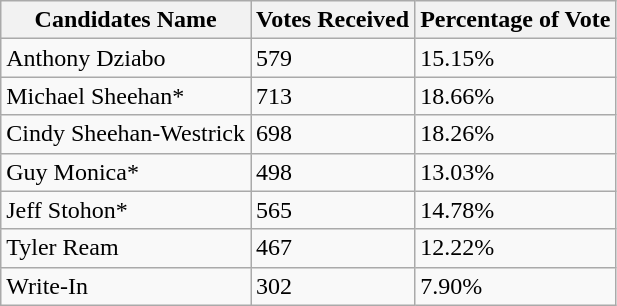<table class="wikitable">
<tr>
<th>Candidates Name</th>
<th>Votes Received</th>
<th>Percentage of Vote</th>
</tr>
<tr>
<td>Anthony Dziabo</td>
<td>579</td>
<td>15.15%</td>
</tr>
<tr>
<td>Michael Sheehan*</td>
<td>713</td>
<td>18.66%</td>
</tr>
<tr>
<td>Cindy Sheehan-Westrick</td>
<td>698</td>
<td>18.26%</td>
</tr>
<tr>
<td>Guy Monica*</td>
<td>498</td>
<td>13.03%</td>
</tr>
<tr>
<td>Jeff Stohon*</td>
<td>565</td>
<td>14.78%</td>
</tr>
<tr>
<td>Tyler Ream</td>
<td>467</td>
<td>12.22%</td>
</tr>
<tr>
<td>Write-In</td>
<td>302</td>
<td>7.90%</td>
</tr>
</table>
